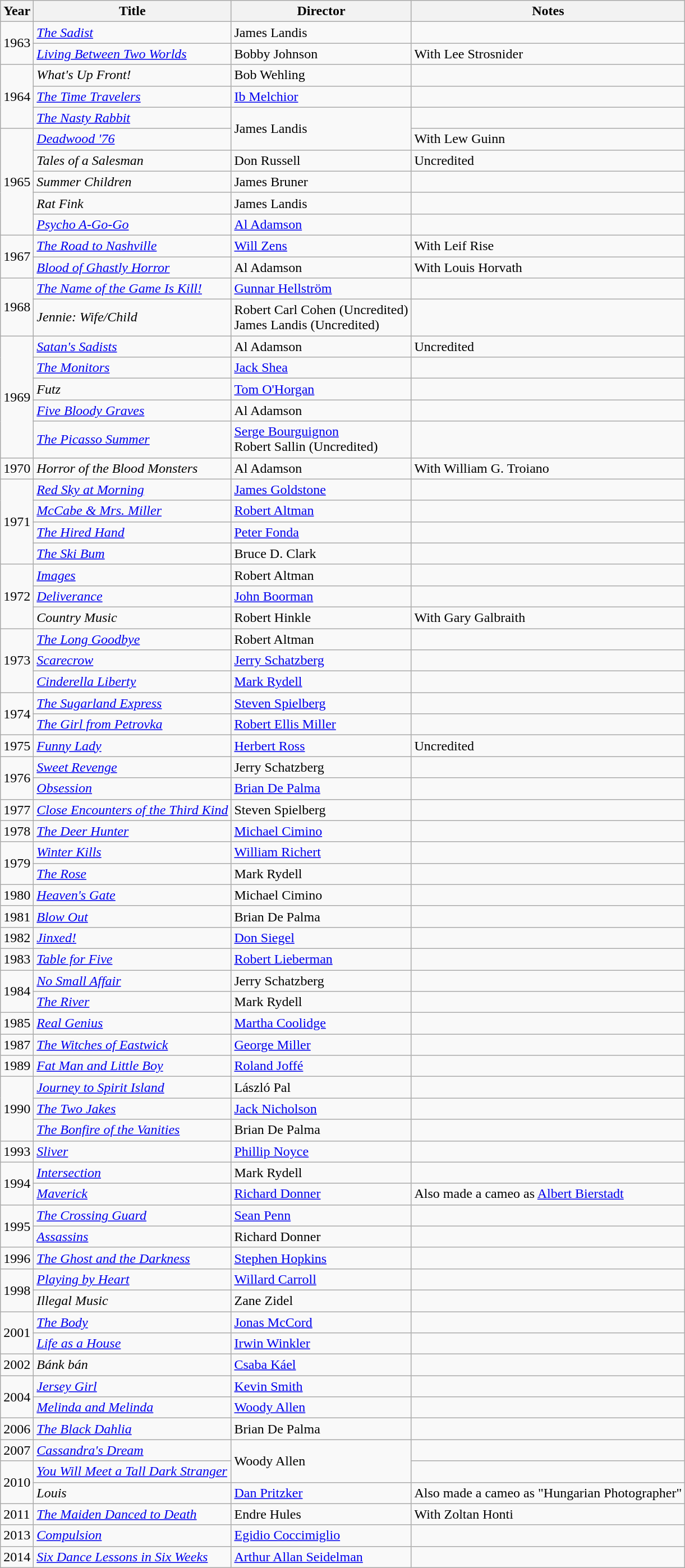<table class="wikitable">
<tr>
<th>Year</th>
<th>Title</th>
<th>Director</th>
<th>Notes</th>
</tr>
<tr>
<td rowspan=2>1963</td>
<td><em><a href='#'>The Sadist</a></em></td>
<td>James Landis</td>
<td></td>
</tr>
<tr>
<td><em><a href='#'>Living Between Two Worlds</a></em></td>
<td>Bobby Johnson</td>
<td>With Lee Strosnider</td>
</tr>
<tr>
<td rowspan=3>1964</td>
<td><em>What's Up Front!</em></td>
<td>Bob Wehling</td>
<td></td>
</tr>
<tr>
<td><em><a href='#'>The Time Travelers</a></em></td>
<td><a href='#'>Ib Melchior</a></td>
<td></td>
</tr>
<tr>
<td><em><a href='#'>The Nasty Rabbit</a></em></td>
<td rowspan=2>James Landis</td>
<td></td>
</tr>
<tr>
<td rowspan=5>1965</td>
<td><em><a href='#'>Deadwood '76</a></em></td>
<td>With Lew Guinn</td>
</tr>
<tr>
<td><em>Tales of a Salesman</em></td>
<td>Don Russell</td>
<td>Uncredited</td>
</tr>
<tr>
<td><em>Summer Children</em></td>
<td>James Bruner</td>
<td></td>
</tr>
<tr>
<td><em>Rat Fink</em></td>
<td>James Landis</td>
<td></td>
</tr>
<tr>
<td><em><a href='#'>Psycho A-Go-Go</a></em></td>
<td><a href='#'>Al Adamson</a></td>
<td></td>
</tr>
<tr>
<td rowspan=2>1967</td>
<td><em><a href='#'>The Road to Nashville</a></em></td>
<td><a href='#'>Will Zens</a></td>
<td>With Leif Rise</td>
</tr>
<tr>
<td><em><a href='#'>Blood of Ghastly Horror</a></em></td>
<td>Al Adamson</td>
<td>With Louis Horvath</td>
</tr>
<tr>
<td rowspan=2>1968</td>
<td><em><a href='#'>The Name of the Game Is Kill!</a></em></td>
<td><a href='#'>Gunnar Hellström</a></td>
<td></td>
</tr>
<tr>
<td><em>Jennie: Wife/Child</em></td>
<td>Robert Carl Cohen (Uncredited)<br>James Landis (Uncredited)</td>
<td></td>
</tr>
<tr>
<td rowspan=5>1969</td>
<td><em><a href='#'>Satan's Sadists</a></em></td>
<td>Al Adamson</td>
<td>Uncredited</td>
</tr>
<tr>
<td><em><a href='#'>The Monitors</a></em></td>
<td><a href='#'>Jack Shea</a></td>
<td></td>
</tr>
<tr>
<td><em>Futz</em></td>
<td><a href='#'>Tom O'Horgan</a></td>
<td></td>
</tr>
<tr>
<td><em><a href='#'>Five Bloody Graves</a></em></td>
<td>Al Adamson</td>
<td></td>
</tr>
<tr>
<td><em><a href='#'>The Picasso Summer</a></em></td>
<td><a href='#'>Serge Bourguignon</a><br>Robert Sallin (Uncredited)</td>
<td></td>
</tr>
<tr>
<td>1970</td>
<td><em>Horror of the Blood Monsters</em></td>
<td>Al Adamson</td>
<td>With William G. Troiano</td>
</tr>
<tr>
<td rowspan=4>1971</td>
<td><em><a href='#'>Red Sky at Morning</a></em></td>
<td><a href='#'>James Goldstone</a></td>
<td></td>
</tr>
<tr>
<td><em><a href='#'>McCabe & Mrs. Miller</a></em></td>
<td><a href='#'>Robert Altman</a></td>
<td></td>
</tr>
<tr>
<td><em><a href='#'>The Hired Hand</a></em></td>
<td><a href='#'>Peter Fonda</a></td>
<td></td>
</tr>
<tr>
<td><em><a href='#'>The Ski Bum</a></em></td>
<td>Bruce D. Clark</td>
<td></td>
</tr>
<tr>
<td rowspan=3>1972</td>
<td><em><a href='#'>Images</a></em></td>
<td>Robert Altman</td>
<td></td>
</tr>
<tr>
<td><em><a href='#'>Deliverance</a></em></td>
<td><a href='#'>John Boorman</a></td>
<td></td>
</tr>
<tr>
<td><em>Country Music</em></td>
<td>Robert Hinkle</td>
<td>With Gary Galbraith</td>
</tr>
<tr>
<td rowspan=3>1973</td>
<td><em><a href='#'>The Long Goodbye</a></em></td>
<td>Robert Altman</td>
<td></td>
</tr>
<tr>
<td><em><a href='#'>Scarecrow</a></em></td>
<td><a href='#'>Jerry Schatzberg</a></td>
<td></td>
</tr>
<tr>
<td><em><a href='#'>Cinderella Liberty</a></em></td>
<td><a href='#'>Mark Rydell</a></td>
<td></td>
</tr>
<tr>
<td rowspan=2>1974</td>
<td><em><a href='#'>The Sugarland Express</a></em></td>
<td><a href='#'>Steven Spielberg</a></td>
<td></td>
</tr>
<tr>
<td><em><a href='#'>The Girl from Petrovka</a></em></td>
<td><a href='#'>Robert Ellis Miller</a></td>
<td></td>
</tr>
<tr>
<td>1975</td>
<td><em><a href='#'>Funny Lady</a></em></td>
<td><a href='#'>Herbert Ross</a></td>
<td>Uncredited</td>
</tr>
<tr>
<td rowspan=2>1976</td>
<td><em><a href='#'>Sweet Revenge</a></em></td>
<td>Jerry Schatzberg</td>
<td></td>
</tr>
<tr>
<td><em><a href='#'>Obsession</a></em></td>
<td><a href='#'>Brian De Palma</a></td>
<td></td>
</tr>
<tr>
<td>1977</td>
<td><em><a href='#'>Close Encounters of the Third Kind</a></em></td>
<td>Steven Spielberg</td>
<td></td>
</tr>
<tr>
<td>1978</td>
<td><em><a href='#'>The Deer Hunter</a></em></td>
<td><a href='#'>Michael Cimino</a></td>
<td></td>
</tr>
<tr>
<td rowspan=2>1979</td>
<td><em><a href='#'>Winter Kills</a></em></td>
<td><a href='#'>William Richert</a></td>
<td></td>
</tr>
<tr>
<td><em><a href='#'>The Rose</a></em></td>
<td>Mark Rydell</td>
<td></td>
</tr>
<tr>
<td>1980</td>
<td><em><a href='#'>Heaven's Gate</a></em></td>
<td>Michael Cimino</td>
<td></td>
</tr>
<tr>
<td>1981</td>
<td><em><a href='#'>Blow Out</a></em></td>
<td>Brian De Palma</td>
<td></td>
</tr>
<tr>
<td>1982</td>
<td><em><a href='#'>Jinxed!</a></em></td>
<td><a href='#'>Don Siegel</a></td>
<td></td>
</tr>
<tr>
<td>1983</td>
<td><em><a href='#'>Table for Five</a></em></td>
<td><a href='#'>Robert Lieberman</a></td>
<td></td>
</tr>
<tr>
<td rowspan=2>1984</td>
<td><em><a href='#'>No Small Affair</a></em></td>
<td>Jerry Schatzberg</td>
<td></td>
</tr>
<tr>
<td><em><a href='#'>The River</a></em></td>
<td>Mark Rydell</td>
<td></td>
</tr>
<tr>
<td>1985</td>
<td><em><a href='#'>Real Genius</a></em></td>
<td><a href='#'>Martha Coolidge</a></td>
<td></td>
</tr>
<tr>
<td>1987</td>
<td><em><a href='#'>The Witches of Eastwick</a></em></td>
<td><a href='#'>George Miller</a></td>
<td></td>
</tr>
<tr>
<td>1989</td>
<td><em><a href='#'>Fat Man and Little Boy</a></em></td>
<td><a href='#'>Roland Joffé</a></td>
<td></td>
</tr>
<tr>
<td rowspan=3>1990</td>
<td><em><a href='#'>Journey to Spirit Island</a></em></td>
<td>László Pal</td>
<td></td>
</tr>
<tr>
<td><em><a href='#'>The Two Jakes</a></em></td>
<td><a href='#'>Jack Nicholson</a></td>
<td></td>
</tr>
<tr>
<td><em><a href='#'>The Bonfire of the Vanities</a></em></td>
<td>Brian De Palma</td>
<td></td>
</tr>
<tr>
<td>1993</td>
<td><em><a href='#'>Sliver</a></em></td>
<td><a href='#'>Phillip Noyce</a></td>
<td></td>
</tr>
<tr>
<td rowspan=2>1994</td>
<td><em><a href='#'>Intersection</a></em></td>
<td>Mark Rydell</td>
<td></td>
</tr>
<tr>
<td><em><a href='#'>Maverick</a></em></td>
<td><a href='#'>Richard Donner</a></td>
<td>Also made a cameo as <a href='#'>Albert Bierstadt</a></td>
</tr>
<tr>
<td rowspan=2>1995</td>
<td><em><a href='#'>The Crossing Guard</a></em></td>
<td><a href='#'>Sean Penn</a></td>
<td></td>
</tr>
<tr>
<td><em><a href='#'>Assassins</a></em></td>
<td>Richard Donner</td>
<td></td>
</tr>
<tr>
<td>1996</td>
<td><em><a href='#'>The Ghost and the Darkness</a></em></td>
<td><a href='#'>Stephen Hopkins</a></td>
<td></td>
</tr>
<tr>
<td rowspan=2>1998</td>
<td><em><a href='#'>Playing by Heart</a></em></td>
<td><a href='#'>Willard Carroll</a></td>
<td></td>
</tr>
<tr>
<td><em>Illegal Music</em></td>
<td>Zane Zidel</td>
<td></td>
</tr>
<tr>
<td rowspan=2>2001</td>
<td><em><a href='#'>The Body</a></em></td>
<td><a href='#'>Jonas McCord</a></td>
<td></td>
</tr>
<tr>
<td><em><a href='#'>Life as a House</a></em></td>
<td><a href='#'>Irwin Winkler</a></td>
<td></td>
</tr>
<tr>
<td>2002</td>
<td><em>Bánk bán</em></td>
<td><a href='#'>Csaba Káel</a></td>
<td></td>
</tr>
<tr>
<td rowspan=2>2004</td>
<td><em><a href='#'>Jersey Girl</a></em></td>
<td><a href='#'>Kevin Smith</a></td>
<td></td>
</tr>
<tr>
<td><em><a href='#'>Melinda and Melinda</a></em></td>
<td><a href='#'>Woody Allen</a></td>
<td></td>
</tr>
<tr>
<td>2006</td>
<td><em><a href='#'>The Black Dahlia</a></em></td>
<td>Brian De Palma</td>
<td></td>
</tr>
<tr>
<td>2007</td>
<td><em><a href='#'>Cassandra's Dream</a></em></td>
<td rowspan=2>Woody Allen</td>
<td></td>
</tr>
<tr>
<td rowspan=2>2010</td>
<td><em><a href='#'>You Will Meet a Tall Dark Stranger</a></em></td>
<td></td>
</tr>
<tr>
<td><em>Louis</em></td>
<td><a href='#'>Dan Pritzker</a></td>
<td>Also made a cameo as "Hungarian Photographer"</td>
</tr>
<tr>
<td>2011</td>
<td><em><a href='#'>The Maiden Danced to Death</a></em></td>
<td>Endre Hules</td>
<td>With Zoltan Honti</td>
</tr>
<tr>
<td>2013</td>
<td><em><a href='#'>Compulsion</a></em></td>
<td><a href='#'>Egidio Coccimiglio</a></td>
<td></td>
</tr>
<tr>
<td>2014</td>
<td><em><a href='#'>Six Dance Lessons in Six Weeks</a></em></td>
<td><a href='#'>Arthur Allan Seidelman</a></td>
<td></td>
</tr>
</table>
